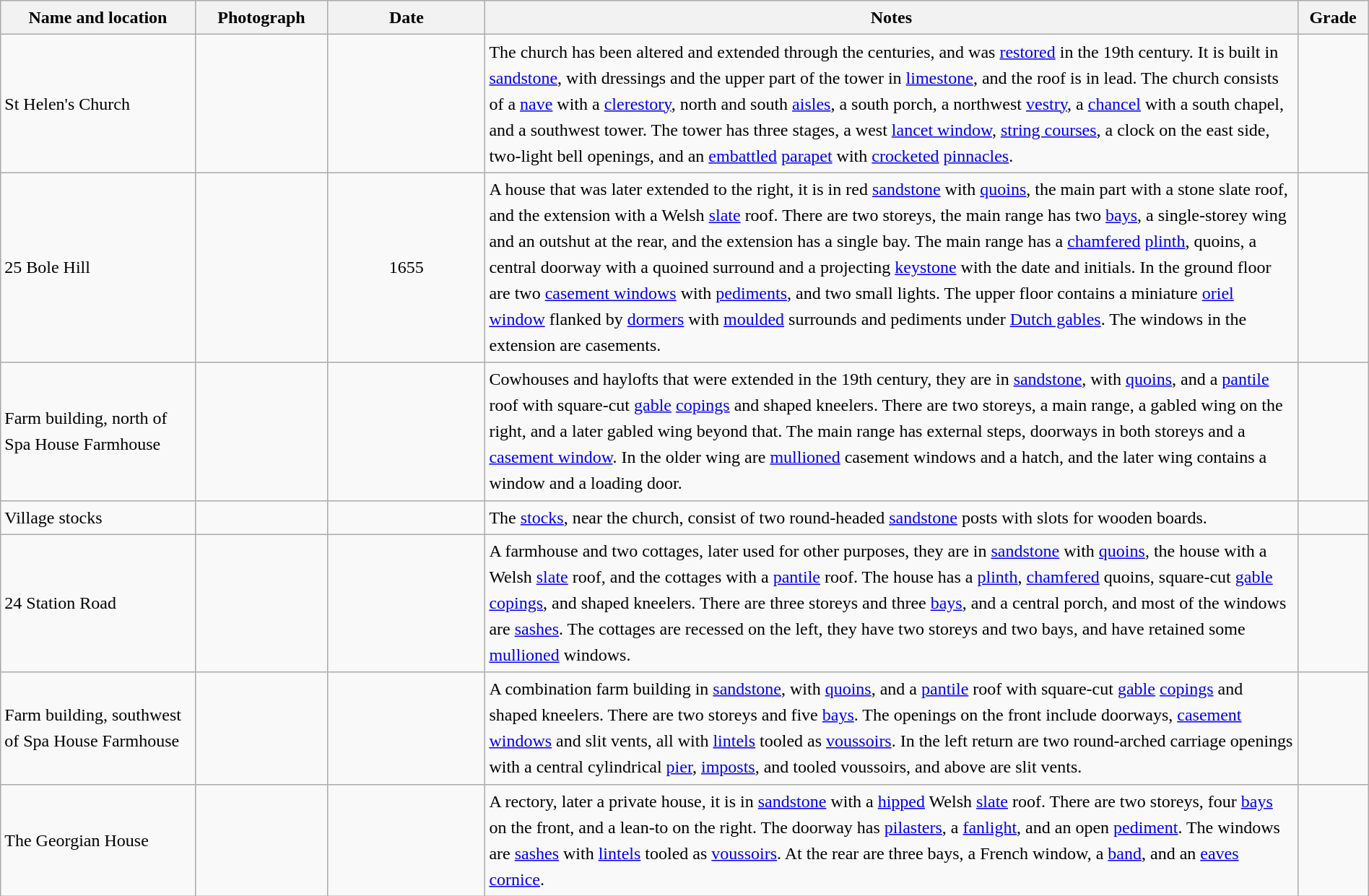<table class="wikitable sortable plainrowheaders" style="width:100%; border:0; text-align:left; line-height:150%;">
<tr>
<th scope="col"  style="width:150px">Name and location</th>
<th scope="col"  style="width:100px" class="unsortable">Photograph</th>
<th scope="col"  style="width:120px">Date</th>
<th scope="col"  style="width:650px" class="unsortable">Notes</th>
<th scope="col"  style="width:50px">Grade</th>
</tr>
<tr>
<td>St Helen's Church<br><small></small></td>
<td></td>
<td align="center"></td>
<td>The church has been altered and extended through the centuries, and was <a href='#'>restored</a> in the 19th century.  It is built in <a href='#'>sandstone</a>, with dressings and the upper part of the tower in <a href='#'>limestone</a>, and the roof is in lead.  The church consists of a <a href='#'>nave</a> with a <a href='#'>clerestory</a>, north and south <a href='#'>aisles</a>, a south porch, a northwest <a href='#'>vestry</a>, a <a href='#'>chancel</a> with a south chapel, and a southwest tower.  The tower has three stages, a west <a href='#'>lancet window</a>, <a href='#'>string courses</a>, a clock on the east side, two-light bell openings, and an <a href='#'>embattled</a> <a href='#'>parapet</a> with <a href='#'>crocketed</a> <a href='#'>pinnacles</a>.</td>
<td align="center" ></td>
</tr>
<tr>
<td>25 Bole Hill<br><small></small></td>
<td></td>
<td align="center">1655</td>
<td>A house that was later extended to the right, it is in red <a href='#'>sandstone</a> with <a href='#'>quoins</a>, the main part with a stone slate roof, and the extension with a Welsh <a href='#'>slate</a> roof.  There are two storeys, the main range has two <a href='#'>bays</a>, a single-storey wing and an outshut at the rear, and the extension has a single bay.  The main range has a <a href='#'>chamfered</a> <a href='#'>plinth</a>, quoins, a central doorway with a quoined surround and a projecting <a href='#'>keystone</a> with the date and initials.  In the ground floor are two <a href='#'>casement windows</a> with <a href='#'>pediments</a>, and two small lights.  The upper floor contains a miniature <a href='#'>oriel window</a> flanked by <a href='#'>dormers</a> with <a href='#'>moulded</a> surrounds and pediments under <a href='#'>Dutch gables</a>.  The windows in the extension are casements.</td>
<td align="center" ></td>
</tr>
<tr>
<td>Farm building, north of Spa House Farmhouse<br><small></small></td>
<td></td>
<td align="center"></td>
<td>Cowhouses and haylofts that were extended in the 19th century, they are in <a href='#'>sandstone</a>, with <a href='#'>quoins</a>, and a <a href='#'>pantile</a> roof with square-cut <a href='#'>gable</a> <a href='#'>copings</a> and shaped kneelers.  There are two storeys, a main range, a gabled wing on the right, and a later gabled wing beyond that.  The main range has external steps, doorways in both storeys and a <a href='#'>casement window</a>.  In the older wing are <a href='#'>mullioned</a> casement windows and a hatch, and the later wing contains a window and a loading door.</td>
<td align="center" ></td>
</tr>
<tr>
<td>Village stocks<br><small></small></td>
<td></td>
<td align="center"></td>
<td>The <a href='#'>stocks</a>, near the church, consist of two round-headed <a href='#'>sandstone</a> posts with slots for wooden boards.</td>
<td align="center" ></td>
</tr>
<tr>
<td>24 Station Road<br><small></small></td>
<td></td>
<td align="center"></td>
<td>A farmhouse and two cottages, later used for other purposes, they are in <a href='#'>sandstone</a> with <a href='#'>quoins</a>, the house with a Welsh <a href='#'>slate</a> roof, and the cottages with a <a href='#'>pantile</a> roof.  The house has a <a href='#'>plinth</a>, <a href='#'>chamfered</a> quoins, square-cut <a href='#'>gable</a> <a href='#'>copings</a>, and shaped kneelers.  There are three storeys and three <a href='#'>bays</a>, and a central porch, and most of the windows are <a href='#'>sashes</a>.  The cottages are recessed on the left, they have two storeys and two bays, and have retained some <a href='#'>mullioned</a> windows.</td>
<td align="center" ></td>
</tr>
<tr>
<td>Farm building, southwest of Spa House Farmhouse<br><small></small></td>
<td></td>
<td align="center"></td>
<td>A combination farm building in <a href='#'>sandstone</a>, with <a href='#'>quoins</a>, and a <a href='#'>pantile</a> roof with square-cut <a href='#'>gable</a> <a href='#'>copings</a> and shaped kneelers.  There are two storeys and five <a href='#'>bays</a>.  The openings on the front include doorways, <a href='#'>casement windows</a> and slit vents, all with <a href='#'>lintels</a> tooled as <a href='#'>voussoirs</a>.  In the left return are two round-arched carriage openings with a central cylindrical <a href='#'>pier</a>, <a href='#'>imposts</a>, and tooled voussoirs, and above are slit vents.</td>
<td align="center" ></td>
</tr>
<tr>
<td>The Georgian House<br><small></small></td>
<td></td>
<td align="center"></td>
<td>A rectory, later a private house, it is in <a href='#'>sandstone</a> with a <a href='#'>hipped</a> Welsh <a href='#'>slate</a> roof.  There are two storeys, four <a href='#'>bays</a> on the front, and a lean-to on the right.  The doorway has <a href='#'>pilasters</a>, a <a href='#'>fanlight</a>, and an open <a href='#'>pediment</a>.  The windows are <a href='#'>sashes</a> with <a href='#'>lintels</a> tooled as <a href='#'>voussoirs</a>.  At the rear are three bays, a French window, a <a href='#'>band</a>, and an <a href='#'>eaves</a> <a href='#'>cornice</a>.</td>
<td align="center" ></td>
</tr>
<tr>
</tr>
</table>
